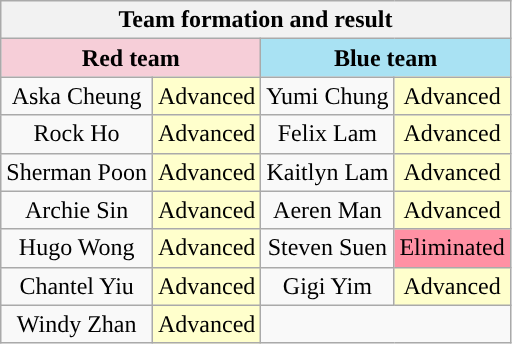<table class="wikitable unsortable plainrowheaders" style="text-align:center; line-height:18px;">
<tr>
<th scope="col" colspan="4">Team formation and result</th>
</tr>
<tr>
<th scope="col" colspan="2" style="background:#F6CED8;">Red team</th>
<th scope="col" colspan="2" style="background:#A9E2F3;">Blue team</th>
</tr>
<tr>
<td>Aska Cheung</td>
<td style="background:#FFFFCC;">Advanced</td>
<td>Yumi Chung</td>
<td style="background:#FFFFCC;">Advanced</td>
</tr>
<tr>
<td>Rock Ho</td>
<td style="background:#FFFFCC;">Advanced</td>
<td>Felix Lam</td>
<td style="background:#FFFFCC;">Advanced</td>
</tr>
<tr>
<td>Sherman Poon</td>
<td style="background:#FFFFCC;">Advanced</td>
<td>Kaitlyn Lam</td>
<td style="background:#FFFFCC;">Advanced</td>
</tr>
<tr>
<td>Archie Sin</td>
<td style="background:#FFFFCC;">Advanced</td>
<td>Aeren Man</td>
<td style="background:#FFFFCC;">Advanced</td>
</tr>
<tr>
<td>Hugo Wong</td>
<td style="background:#FFFFCC;">Advanced</td>
<td>Steven Suen</td>
<td style="background:#FF91A4;">Eliminated</td>
</tr>
<tr>
<td>Chantel Yiu</td>
<td style="background:#FFFFCC;">Advanced</td>
<td>Gigi Yim</td>
<td style="background:#FFFFCC;">Advanced</td>
</tr>
<tr>
<td>Windy Zhan</td>
<td style="background:#FFFFCC;">Advanced</td>
<td colspan="2"></td>
</tr>
</table>
